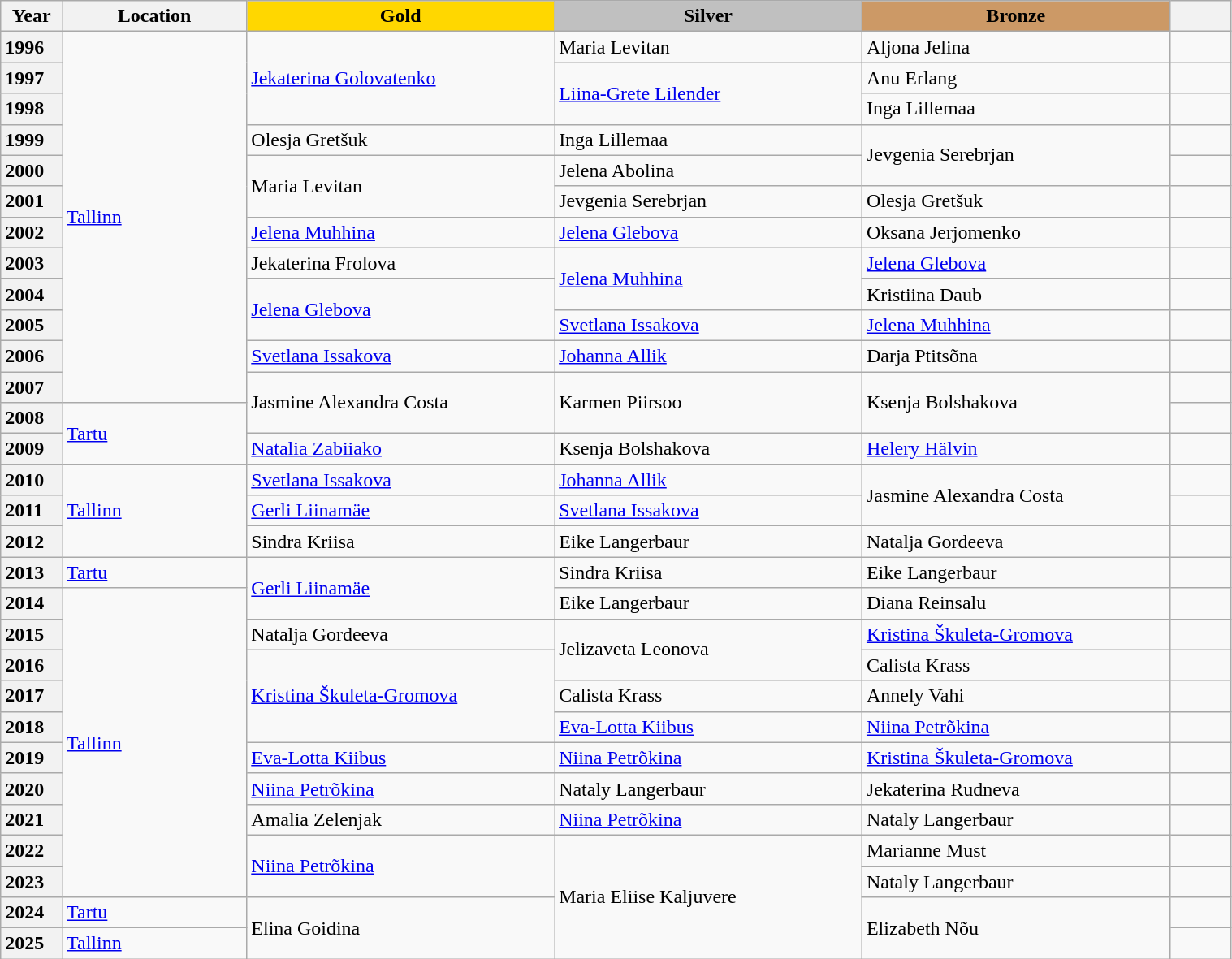<table class="wikitable unsortable" style="text-align:left; width:80%">
<tr>
<th scope="col" style="text-align:center; width:5%">Year</th>
<th scope="col" style="text-align:center; width:15%">Location</th>
<th scope="col" style="text-align:center; width:25%; background:gold">Gold</th>
<th scope="col" style="text-align:center; width:25%; background:silver">Silver</th>
<th scope="col" style="text-align:center; width:25%; background:#c96">Bronze</th>
<th scope="col" style="text-align:center; width:5%"></th>
</tr>
<tr>
<th scope="row" style="text-align:left">1996</th>
<td rowspan="12"><a href='#'>Tallinn</a></td>
<td rowspan="3"><a href='#'>Jekaterina Golovatenko</a></td>
<td>Maria Levitan</td>
<td>Aljona Jelina</td>
<td></td>
</tr>
<tr>
<th scope="row" style="text-align:left">1997</th>
<td rowspan="2"><a href='#'>Liina-Grete Lilender</a></td>
<td>Anu Erlang</td>
<td></td>
</tr>
<tr>
<th scope="row" style="text-align:left">1998</th>
<td>Inga Lillemaa</td>
<td></td>
</tr>
<tr>
<th scope="row" style="text-align:left">1999</th>
<td>Olesja Gretšuk</td>
<td>Inga Lillemaa</td>
<td rowspan="2">Jevgenia Serebrjan</td>
<td></td>
</tr>
<tr>
<th scope="row" style="text-align:left">2000</th>
<td rowspan="2">Maria Levitan</td>
<td>Jelena Abolina</td>
<td></td>
</tr>
<tr>
<th scope="row" style="text-align:left">2001</th>
<td>Jevgenia Serebrjan</td>
<td>Olesja Gretšuk</td>
<td></td>
</tr>
<tr>
<th scope="row" style="text-align:left">2002</th>
<td><a href='#'>Jelena Muhhina</a></td>
<td><a href='#'>Jelena Glebova</a></td>
<td>Oksana Jerjomenko</td>
<td></td>
</tr>
<tr>
<th scope="row" style="text-align:left">2003</th>
<td>Jekaterina Frolova</td>
<td rowspan="2"><a href='#'>Jelena Muhhina</a></td>
<td><a href='#'>Jelena Glebova</a></td>
<td></td>
</tr>
<tr>
<th scope="row" style="text-align:left">2004</th>
<td rowspan="2"><a href='#'>Jelena Glebova</a></td>
<td>Kristiina Daub</td>
<td></td>
</tr>
<tr>
<th scope="row" style="text-align:left">2005</th>
<td><a href='#'>Svetlana Issakova</a></td>
<td><a href='#'>Jelena Muhhina</a></td>
<td></td>
</tr>
<tr>
<th scope="row" style="text-align:left">2006</th>
<td><a href='#'>Svetlana Issakova</a></td>
<td><a href='#'>Johanna Allik</a></td>
<td>Darja Ptitsõna</td>
<td></td>
</tr>
<tr>
<th scope="row" style="text-align:left">2007</th>
<td rowspan="2">Jasmine Alexandra Costa</td>
<td rowspan="2">Karmen Piirsoo</td>
<td rowspan="2">Ksenja Bolshakova</td>
<td></td>
</tr>
<tr>
<th scope="row" style="text-align:left">2008</th>
<td rowspan="2"><a href='#'>Tartu</a></td>
<td></td>
</tr>
<tr>
<th scope="row" style="text-align:left">2009</th>
<td><a href='#'>Natalia Zabiiako</a></td>
<td>Ksenja Bolshakova</td>
<td><a href='#'>Helery Hälvin</a></td>
<td></td>
</tr>
<tr>
<th scope="row" style="text-align:left">2010</th>
<td rowspan="3"><a href='#'>Tallinn</a></td>
<td><a href='#'>Svetlana Issakova</a></td>
<td><a href='#'>Johanna Allik</a></td>
<td rowspan="2">Jasmine Alexandra Costa</td>
<td></td>
</tr>
<tr>
<th scope="row" style="text-align:left">2011</th>
<td><a href='#'>Gerli Liinamäe</a></td>
<td><a href='#'>Svetlana Issakova</a></td>
<td></td>
</tr>
<tr>
<th scope="row" style="text-align:left">2012</th>
<td>Sindra Kriisa</td>
<td>Eike Langerbaur</td>
<td>Natalja Gordeeva</td>
<td></td>
</tr>
<tr>
<th scope="row" style="text-align:left">2013</th>
<td><a href='#'>Tartu</a></td>
<td rowspan="2"><a href='#'>Gerli Liinamäe</a></td>
<td>Sindra Kriisa</td>
<td>Eike Langerbaur</td>
<td></td>
</tr>
<tr>
<th scope="row" style="text-align:left">2014</th>
<td rowspan="10"><a href='#'>Tallinn</a></td>
<td>Eike Langerbaur</td>
<td>Diana Reinsalu</td>
<td></td>
</tr>
<tr>
<th scope="row" style="text-align:left">2015</th>
<td>Natalja Gordeeva</td>
<td rowspan="2">Jelizaveta Leonova</td>
<td><a href='#'>Kristina Škuleta-Gromova</a></td>
<td></td>
</tr>
<tr>
<th scope="row" style="text-align:left">2016</th>
<td rowspan="3"><a href='#'>Kristina Škuleta-Gromova</a></td>
<td>Calista Krass</td>
<td></td>
</tr>
<tr>
<th scope="row" style="text-align:left">2017</th>
<td>Calista Krass</td>
<td>Annely Vahi</td>
<td></td>
</tr>
<tr>
<th scope="row" style="text-align:left">2018</th>
<td><a href='#'>Eva-Lotta Kiibus</a></td>
<td><a href='#'>Niina Petrõkina</a></td>
<td></td>
</tr>
<tr>
<th scope="row" style="text-align:left">2019</th>
<td><a href='#'>Eva-Lotta Kiibus</a></td>
<td><a href='#'>Niina Petrõkina</a></td>
<td><a href='#'>Kristina Škuleta-Gromova</a></td>
<td></td>
</tr>
<tr>
<th scope="row" style="text-align:left">2020</th>
<td><a href='#'>Niina Petrõkina</a></td>
<td>Nataly Langerbaur</td>
<td>Jekaterina Rudneva</td>
<td></td>
</tr>
<tr>
<th scope="row" style="text-align:left">2021</th>
<td>Amalia Zelenjak</td>
<td><a href='#'>Niina Petrõkina</a></td>
<td>Nataly Langerbaur</td>
<td></td>
</tr>
<tr>
<th scope="row" style="text-align:left">2022</th>
<td rowspan="2"><a href='#'>Niina Petrõkina</a></td>
<td rowspan="4">Maria Eliise Kaljuvere</td>
<td>Marianne Must</td>
<td></td>
</tr>
<tr>
<th scope="row" style="text-align:left">2023</th>
<td>Nataly Langerbaur</td>
<td></td>
</tr>
<tr>
<th scope="row" style="text-align:left">2024</th>
<td><a href='#'>Tartu</a></td>
<td rowspan="2">Elina Goidina</td>
<td rowspan="2">Elizabeth Nõu</td>
<td></td>
</tr>
<tr>
<th scope="row" style="text-align:left">2025</th>
<td><a href='#'>Tallinn</a></td>
<td></td>
</tr>
</table>
